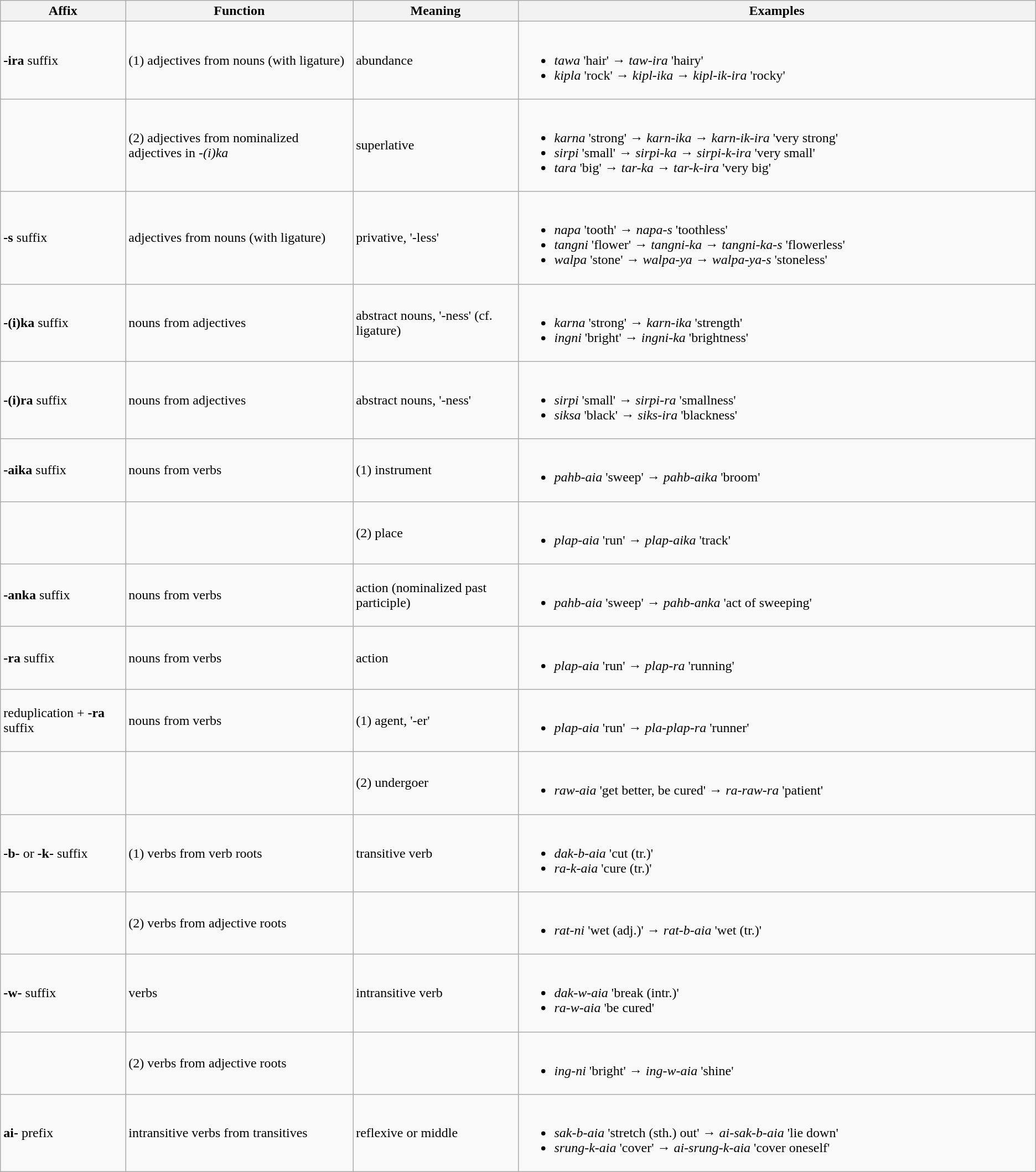<table class=wikitable>
<tr>
<th>Affix</th>
<th>Function</th>
<th>Meaning</th>
<th style="width:50%;">Examples</th>
</tr>
<tr>
<td><strong>-ira</strong> suffix</td>
<td>(1) adjectives from nouns (with ligature)</td>
<td>abundance</td>
<td><br><ul><li><em>tawa</em> 'hair' → <em>taw-ira</em> 'hairy'</li><li><em>kipla</em> 'rock' → <em>kipl-ika</em> → <em>kipl-ik-ira</em> 'rocky'</li></ul></td>
</tr>
<tr>
<td></td>
<td>(2) adjectives from nominalized adjectives in <em>-(i)ka</em></td>
<td>superlative</td>
<td><br><ul><li><em>karna</em> 'strong' → <em>karn-ika</em> → <em>karn-ik-ira</em> 'very strong'</li><li><em>sirpi</em> 'small' → <em>sirpi-ka</em> → <em>sirpi-k-ira</em> 'very small'</li><li><em>tara</em> 'big' → <em>tar-ka</em> → <em>tar-k-ira</em> 'very big'</li></ul></td>
</tr>
<tr>
<td><strong>-s</strong> suffix</td>
<td>adjectives from nouns (with ligature)</td>
<td>privative, '-less'</td>
<td><br><ul><li><em>napa</em> 'tooth' → <em>napa-s</em> 'toothless'</li><li><em>tangni</em> 'flower' → <em>tangni-ka</em> → <em>tangni-ka-s</em> 'flowerless'</li><li><em>walpa</em> 'stone' → <em>walpa-ya</em> → <em>walpa-ya-s</em> 'stoneless'</li></ul></td>
</tr>
<tr>
<td><strong>-(i)ka</strong> suffix</td>
<td>nouns from adjectives</td>
<td>abstract nouns, '-ness' (cf. ligature)</td>
<td><br><ul><li><em>karna</em> 'strong' → <em>karn-ika</em> 'strength'</li><li><em>ingni</em> 'bright' → <em>ingni-ka</em> 'brightness'</li></ul></td>
</tr>
<tr>
<td><strong>-(i)ra</strong> suffix</td>
<td>nouns from adjectives</td>
<td>abstract nouns, '-ness'</td>
<td><br><ul><li><em>sirpi</em> 'small' → <em>sirpi-ra</em> 'smallness'</li><li><em>siksa</em> 'black' → <em>siks-ira</em> 'blackness'</li></ul></td>
</tr>
<tr>
<td><strong>-aika</strong> suffix</td>
<td>nouns from verbs</td>
<td>(1) instrument</td>
<td><br><ul><li><em>pahb-aia</em> 'sweep' → <em>pahb-aika</em> 'broom'</li></ul></td>
</tr>
<tr>
<td></td>
<td></td>
<td>(2) place</td>
<td><br><ul><li><em>plap-aia</em> 'run' → <em>plap-aika</em> 'track'</li></ul></td>
</tr>
<tr>
<td><strong>-anka</strong> suffix</td>
<td>nouns from verbs</td>
<td>action (nominalized past participle)</td>
<td><br><ul><li><em>pahb-aia</em> 'sweep' → <em>pahb-anka</em> 'act of sweeping'</li></ul></td>
</tr>
<tr>
<td><strong>-ra</strong> suffix</td>
<td>nouns from verbs</td>
<td>action</td>
<td><br><ul><li><em>plap-aia</em> 'run' → <em>plap-ra</em> 'running'</li></ul></td>
</tr>
<tr>
<td>reduplication + <strong>-ra</strong> suffix</td>
<td>nouns from verbs</td>
<td>(1) agent, '-er'</td>
<td><br><ul><li><em>plap-aia</em> 'run' → <em>pla-plap-ra</em> 'runner'</li></ul></td>
</tr>
<tr>
<td></td>
<td></td>
<td>(2) undergoer</td>
<td><br><ul><li><em>raw-aia</em> 'get better, be cured' → <em>ra-raw-ra</em> 'patient'</li></ul></td>
</tr>
<tr>
<td><strong>-b-</strong> or <strong>-k-</strong> suffix</td>
<td>(1) verbs from verb roots</td>
<td>transitive verb</td>
<td><br><ul><li><em>dak-b-aia</em> 'cut (tr.)'</li><li><em>ra-k-aia</em> 'cure (tr.)'</li></ul></td>
</tr>
<tr>
<td></td>
<td>(2) verbs from adjective roots</td>
<td></td>
<td><br><ul><li><em>rat-ni</em> 'wet (adj.)' → <em>rat-b-aia</em> 'wet (tr.)'</li></ul></td>
</tr>
<tr>
<td><strong>-w-</strong> suffix</td>
<td>verbs</td>
<td>intransitive verb</td>
<td><br><ul><li><em>dak-w-aia</em> 'break (intr.)'</li><li><em>ra-w-aia</em> 'be cured'</li></ul></td>
</tr>
<tr>
<td></td>
<td>(2) verbs from adjective roots</td>
<td></td>
<td><br><ul><li><em>ing-ni</em> 'bright' → <em>ing-w-aia</em> 'shine'</li></ul></td>
</tr>
<tr>
<td><strong>ai-</strong> prefix</td>
<td>intransitive verbs from transitives</td>
<td>reflexive or middle</td>
<td><br><ul><li><em>sak-b-aia</em> 'stretch (sth.) out' → <em>ai-sak-b-aia</em> 'lie down'</li><li><em>srung-k-aia</em> 'cover' → <em>ai-srung-k-aia</em> 'cover oneself'</li></ul></td>
</tr>
</table>
